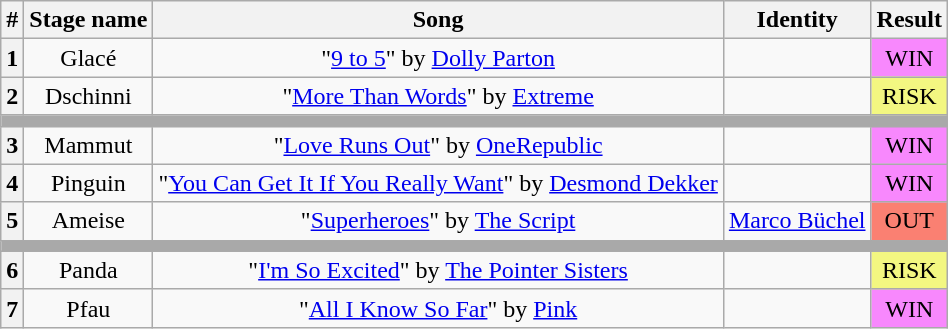<table class="wikitable plainrowheaders" style="text-align: center">
<tr>
<th>#</th>
<th>Stage name</th>
<th>Song</th>
<th>Identity</th>
<th>Result</th>
</tr>
<tr>
<th>1</th>
<td>Glacé</td>
<td>"<a href='#'>9 to 5</a>" by <a href='#'>Dolly Parton</a></td>
<td></td>
<td bgcolor="F888FD">WIN</td>
</tr>
<tr>
<th>2</th>
<td>Dschinni</td>
<td>"<a href='#'>More Than Words</a>" by <a href='#'>Extreme</a></td>
<td></td>
<td bgcolor="#F3F781">RISK</td>
</tr>
<tr>
<td colspan="5" style="background:darkgray"></td>
</tr>
<tr>
<th>3</th>
<td>Mammut</td>
<td>"<a href='#'>Love Runs Out</a>" by <a href='#'>OneRepublic</a></td>
<td></td>
<td bgcolor="F888FD">WIN</td>
</tr>
<tr>
<th>4</th>
<td>Pinguin</td>
<td>"<a href='#'>You Can Get It If You Really Want</a>" by <a href='#'>Desmond Dekker</a></td>
<td></td>
<td bgcolor="F888FD">WIN</td>
</tr>
<tr>
<th>5</th>
<td>Ameise</td>
<td>"<a href='#'>Superheroes</a>" by <a href='#'>The Script</a></td>
<td><a href='#'>Marco Büchel</a></td>
<td bgcolor=salmon>OUT</td>
</tr>
<tr>
<td colspan="5" style="background:darkgray"></td>
</tr>
<tr>
<th>6</th>
<td>Panda</td>
<td>"<a href='#'>I'm So Excited</a>" by <a href='#'>The Pointer Sisters</a></td>
<td></td>
<td bgcolor="#F3F781">RISK</td>
</tr>
<tr>
<th>7</th>
<td>Pfau</td>
<td>"<a href='#'>All I Know So Far</a>" by <a href='#'>Pink</a></td>
<td></td>
<td bgcolor="F888FD">WIN</td>
</tr>
</table>
